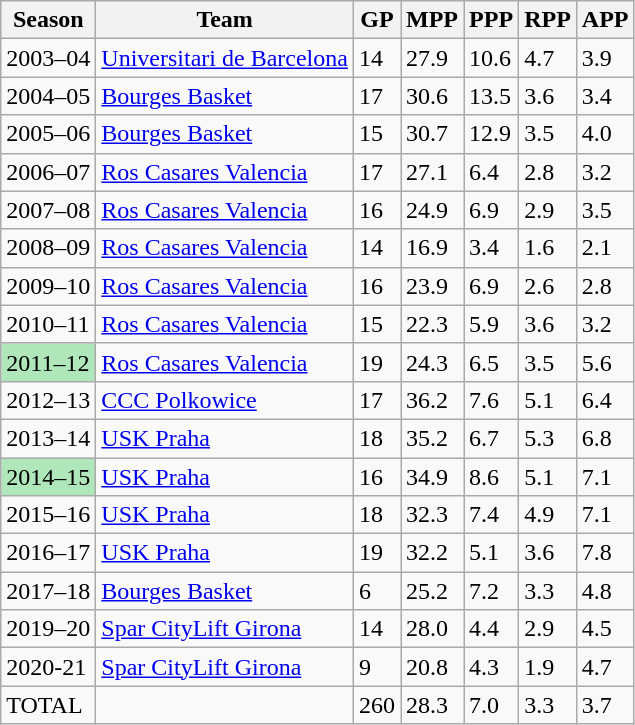<table class="wikitable">
<tr>
<th>Season</th>
<th>Team</th>
<th>GP</th>
<th>MPP</th>
<th>PPP</th>
<th>RPP</th>
<th>APP</th>
</tr>
<tr>
<td>2003–04</td>
<td> <a href='#'>Universitari de Barcelona</a></td>
<td>14</td>
<td>27.9</td>
<td>10.6</td>
<td>4.7</td>
<td>3.9</td>
</tr>
<tr>
<td>2004–05</td>
<td> <a href='#'>Bourges Basket</a></td>
<td>17</td>
<td>30.6</td>
<td>13.5</td>
<td>3.6</td>
<td>3.4</td>
</tr>
<tr>
<td>2005–06</td>
<td> <a href='#'>Bourges Basket</a></td>
<td>15</td>
<td>30.7</td>
<td>12.9</td>
<td>3.5</td>
<td>4.0</td>
</tr>
<tr>
<td>2006–07</td>
<td> <a href='#'>Ros Casares Valencia</a></td>
<td>17</td>
<td>27.1</td>
<td>6.4</td>
<td>2.8</td>
<td>3.2</td>
</tr>
<tr>
<td>2007–08</td>
<td> <a href='#'>Ros Casares Valencia</a></td>
<td>16</td>
<td>24.9</td>
<td>6.9</td>
<td>2.9</td>
<td>3.5</td>
</tr>
<tr>
<td>2008–09</td>
<td> <a href='#'>Ros Casares Valencia</a></td>
<td>14</td>
<td>16.9</td>
<td>3.4</td>
<td>1.6</td>
<td>2.1</td>
</tr>
<tr>
<td>2009–10</td>
<td> <a href='#'>Ros Casares Valencia</a></td>
<td>16</td>
<td>23.9</td>
<td>6.9</td>
<td>2.6</td>
<td>2.8</td>
</tr>
<tr>
<td>2010–11</td>
<td> <a href='#'>Ros Casares Valencia</a></td>
<td>15</td>
<td>22.3</td>
<td>5.9</td>
<td>3.6</td>
<td>3.2</td>
</tr>
<tr>
<td style="text-align:left;background:#afe6ba;">2011–12</td>
<td> <a href='#'>Ros Casares Valencia</a></td>
<td>19</td>
<td>24.3</td>
<td>6.5</td>
<td>3.5</td>
<td>5.6</td>
</tr>
<tr>
<td>2012–13</td>
<td> <a href='#'>CCC Polkowice</a></td>
<td>17</td>
<td>36.2</td>
<td>7.6</td>
<td>5.1</td>
<td>6.4</td>
</tr>
<tr>
<td>2013–14</td>
<td> <a href='#'>USK Praha</a></td>
<td>18</td>
<td>35.2</td>
<td>6.7</td>
<td>5.3</td>
<td>6.8</td>
</tr>
<tr>
<td style="text-align:left;background:#afe6ba;">2014–15</td>
<td> <a href='#'>USK Praha</a></td>
<td>16</td>
<td>34.9</td>
<td>8.6</td>
<td>5.1</td>
<td>7.1</td>
</tr>
<tr>
<td>2015–16</td>
<td> <a href='#'>USK Praha</a></td>
<td>18</td>
<td>32.3</td>
<td>7.4</td>
<td>4.9</td>
<td>7.1</td>
</tr>
<tr>
<td>2016–17</td>
<td> <a href='#'>USK Praha</a></td>
<td>19</td>
<td>32.2</td>
<td>5.1</td>
<td>3.6</td>
<td>7.8</td>
</tr>
<tr>
<td>2017–18</td>
<td> <a href='#'>Bourges Basket</a></td>
<td>6</td>
<td>25.2</td>
<td>7.2</td>
<td>3.3</td>
<td>4.8</td>
</tr>
<tr>
<td>2019–20</td>
<td> <a href='#'>Spar CityLift Girona</a></td>
<td>14</td>
<td>28.0</td>
<td>4.4</td>
<td>2.9</td>
<td>4.5</td>
</tr>
<tr>
<td>2020-21</td>
<td> <a href='#'>Spar CityLift Girona</a></td>
<td>9</td>
<td>20.8</td>
<td>4.3</td>
<td>1.9</td>
<td>4.7</td>
</tr>
<tr>
<td>TOTAL </td>
<td></td>
<td>260</td>
<td>28.3</td>
<td>7.0</td>
<td>3.3</td>
<td>3.7</td>
</tr>
</table>
